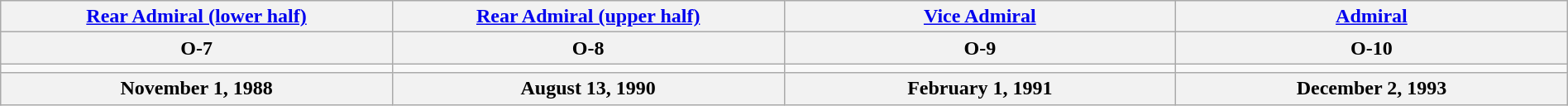<table class="wikitable" style="margin:auto; width:100%;">
<tr>
<th><a href='#'>Rear Admiral (lower half)</a></th>
<th><a href='#'>Rear Admiral (upper half)</a></th>
<th><a href='#'>Vice Admiral</a></th>
<th><a href='#'>Admiral</a></th>
</tr>
<tr>
<th>O-7</th>
<th>O-8</th>
<th>O-9</th>
<th>O-10</th>
</tr>
<tr>
<td style="text-align:center; width:16%;"></td>
<td style="text-align:center; width:16%;"></td>
<td style="text-align:center; width:16%;"></td>
<td style="text-align:center; width:16%;"></td>
</tr>
<tr>
<th>November 1, 1988</th>
<th>August 13, 1990</th>
<th>February 1, 1991</th>
<th>December 2, 1993</th>
</tr>
</table>
